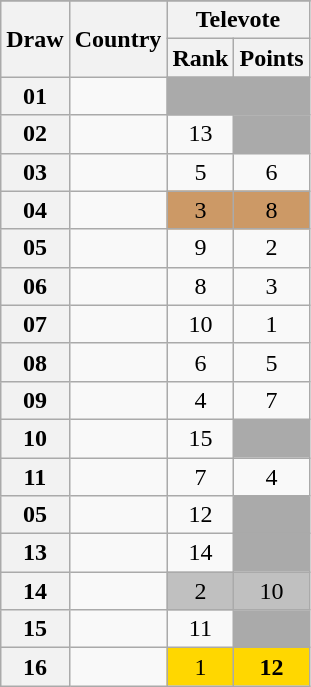<table class="sortable wikitable collapsible plainrowheaders" style="text-align:center;">
<tr>
</tr>
<tr>
<th scope="col" rowspan="2">Draw</th>
<th scope="col" rowspan="2">Country</th>
<th scope="col" colspan="2">Televote</th>
</tr>
<tr>
<th scope="col">Rank</th>
<th scope="col" class="unsortable">Points</th>
</tr>
<tr class="sortbottom">
<th scope="row" style="text-align:center;">01</th>
<td style="text-align:left;"></td>
<td style="background:#AAAAAA;"></td>
<td style="background:#AAAAAA;"></td>
</tr>
<tr>
<th scope="row" style="text-align:center;">02</th>
<td style="text-align:left;"></td>
<td>13</td>
<td style="background:#AAAAAA;"></td>
</tr>
<tr>
<th scope="row" style="text-align:center;">03</th>
<td style="text-align:left;"></td>
<td>5</td>
<td>6</td>
</tr>
<tr>
<th scope="row" style="text-align:center;">04</th>
<td style="text-align:left;"></td>
<td style="background:#CC9966;">3</td>
<td style="background:#CC9966;">8</td>
</tr>
<tr>
<th scope="row" style="text-align:center;">05</th>
<td style="text-align:left;"></td>
<td>9</td>
<td>2</td>
</tr>
<tr>
<th scope="row" style="text-align:center;">06</th>
<td style="text-align:left;"></td>
<td>8</td>
<td>3</td>
</tr>
<tr>
<th scope="row" style="text-align:center;">07</th>
<td style="text-align:left;"></td>
<td>10</td>
<td>1</td>
</tr>
<tr>
<th scope="row" style="text-align:center;">08</th>
<td style="text-align:left;"></td>
<td>6</td>
<td>5</td>
</tr>
<tr>
<th scope="row" style="text-align:center;">09</th>
<td style="text-align:left;"></td>
<td>4</td>
<td>7</td>
</tr>
<tr>
<th scope="row" style="text-align:center;">10</th>
<td style="text-align:left;"></td>
<td>15</td>
<td style="background:#AAAAAA;"></td>
</tr>
<tr>
<th scope="row" style="text-align:center;">11</th>
<td style="text-align:left;"></td>
<td>7</td>
<td>4</td>
</tr>
<tr>
<th scope="row" style="text-align:center;">05</th>
<td style="text-align:left;"></td>
<td>12</td>
<td style="background:#AAAAAA;"></td>
</tr>
<tr>
<th scope="row" style="text-align:center;">13</th>
<td style="text-align:left;"></td>
<td>14</td>
<td style="background:#AAAAAA;"></td>
</tr>
<tr>
<th scope="row" style="text-align:center;">14</th>
<td style="text-align:left;"></td>
<td style="background:silver;">2</td>
<td style="background:silver;">10</td>
</tr>
<tr>
<th scope="row" style="text-align:center;">15</th>
<td style="text-align:left;"></td>
<td>11</td>
<td style="background:#AAAAAA;"></td>
</tr>
<tr>
<th scope="row" style="text-align:center;">16</th>
<td style="text-align:left;"></td>
<td style="background:gold;">1</td>
<td style="background:gold;"><strong>12</strong></td>
</tr>
</table>
